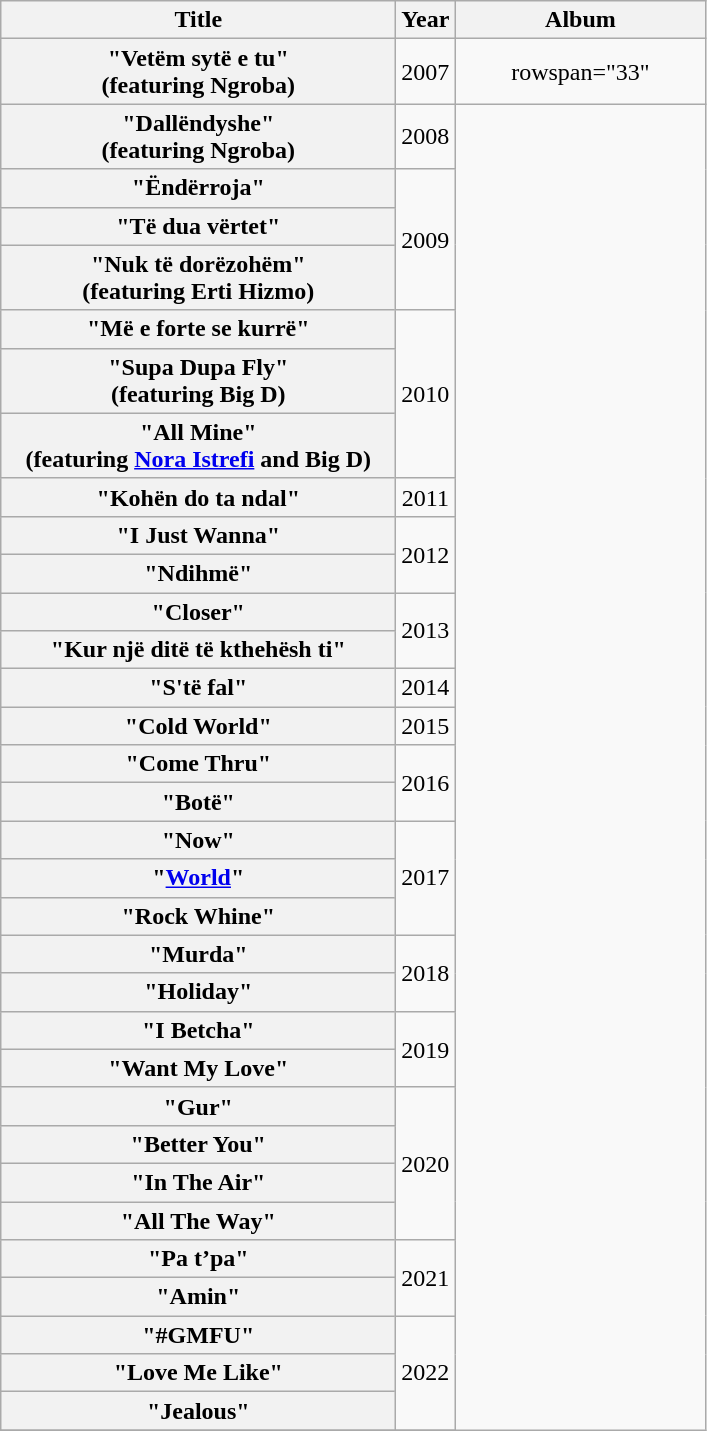<table class="wikitable plainrowheaders" style="text-align:center;">
<tr>
<th scope="col" style="width:16em;">Title</th>
<th scope="col" style="width:1em;">Year</th>
<th scope="col" style="width:10em;">Album</th>
</tr>
<tr>
<th scope="row">"Vetëm sytë e tu"<br><span>(featuring Ngroba)</span></th>
<td>2007</td>
<td>rowspan="33" </td>
</tr>
<tr>
<th scope="row">"Dallëndyshe"<br><span>(featuring Ngroba)</span></th>
<td>2008</td>
</tr>
<tr>
<th scope="row">"Ëndërroja"</th>
<td rowspan="3">2009</td>
</tr>
<tr>
<th scope="row">"Të dua vërtet"</th>
</tr>
<tr>
<th scope="row">"Nuk të dorëzohëm"<br><span>(featuring Erti Hizmo)</span></th>
</tr>
<tr>
<th scope="row">"Më e forte se kurrë"</th>
<td rowspan="3">2010</td>
</tr>
<tr>
<th scope="row">"Supa Dupa Fly"<br><span>(featuring Big D)</span></th>
</tr>
<tr>
<th scope="row">"All Mine"<br><span>(featuring <a href='#'>Nora Istrefi</a> and Big D)</span></th>
</tr>
<tr>
<th scope="row">"Kohën do ta ndal"</th>
<td>2011</td>
</tr>
<tr>
<th scope="row">"I Just Wanna"</th>
<td rowspan="2">2012</td>
</tr>
<tr>
<th scope="row">"Ndihmë"</th>
</tr>
<tr>
<th scope="row">"Closer"</th>
<td rowspan="2">2013</td>
</tr>
<tr>
<th scope="row">"Kur një ditë të kthehësh ti"</th>
</tr>
<tr>
<th scope="row">"S'të fal"</th>
<td>2014</td>
</tr>
<tr>
<th scope="row">"Cold World"</th>
<td>2015</td>
</tr>
<tr>
<th scope="row">"Come Thru"</th>
<td rowspan="2">2016</td>
</tr>
<tr>
<th scope="row">"Botë"</th>
</tr>
<tr>
<th scope="row">"Now"</th>
<td rowspan="3">2017</td>
</tr>
<tr>
<th scope="row">"<a href='#'>World</a>"</th>
</tr>
<tr>
<th scope="row">"Rock Whine"</th>
</tr>
<tr>
<th scope="row">"Murda"</th>
<td rowspan="2">2018</td>
</tr>
<tr>
<th scope="row">"Holiday"</th>
</tr>
<tr>
<th scope="row">"I Betcha"</th>
<td rowspan="2">2019</td>
</tr>
<tr>
<th scope="row">"Want My Love"</th>
</tr>
<tr>
<th scope="row">"Gur"</th>
<td rowspan="4">2020</td>
</tr>
<tr>
<th scope="row">"Better You"</th>
</tr>
<tr>
<th scope="row">"In The Air"</th>
</tr>
<tr>
<th scope="row">"All The Way"</th>
</tr>
<tr>
<th scope="row">"Pa t’pa"</th>
<td rowspan="2">2021</td>
</tr>
<tr>
<th scope="row">"Amin"</th>
</tr>
<tr>
<th scope="row">"#GMFU"</th>
<td rowspan="3">2022</td>
</tr>
<tr>
<th scope="row">"Love Me Like"</th>
</tr>
<tr>
<th scope="row">"Jealous"</th>
</tr>
<tr>
</tr>
</table>
